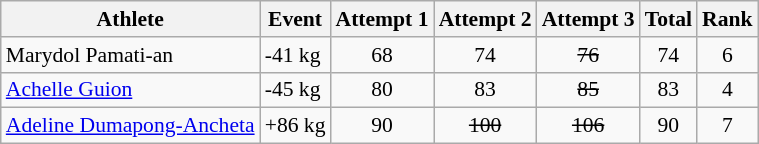<table class="wikitable" style="text-align:center; font-size:90%">
<tr>
<th>Athlete</th>
<th>Event</th>
<th>Attempt 1</th>
<th>Attempt 2</th>
<th>Attempt 3</th>
<th>Total</th>
<th>Rank</th>
</tr>
<tr align=center>
<td align=left>Marydol Pamati-an</td>
<td align=left>-41 kg</td>
<td>68</td>
<td>74</td>
<td><s>76</s></td>
<td>74</td>
<td>6</td>
</tr>
<tr align=center>
<td align=left><a href='#'>Achelle Guion</a></td>
<td align=left>-45 kg</td>
<td>80</td>
<td>83</td>
<td><s>85</s></td>
<td>83</td>
<td>4</td>
</tr>
<tr align=center>
<td align=left><a href='#'>Adeline Dumapong-Ancheta</a></td>
<td align=left>+86 kg</td>
<td>90</td>
<td><s>100</s></td>
<td><s>106</s></td>
<td>90</td>
<td>7</td>
</tr>
</table>
